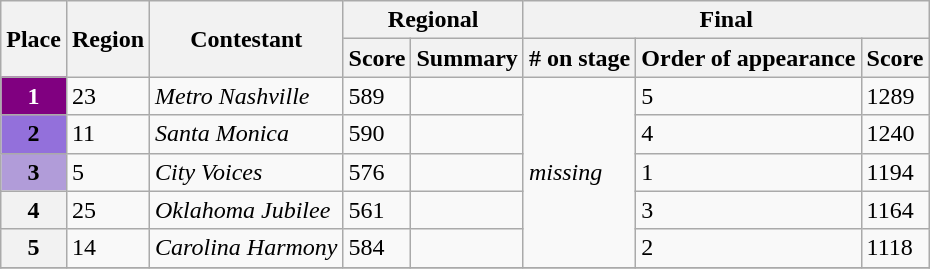<table class="wikitable sortable">
<tr>
<th scope="col" rowspan="2">Place</th>
<th scope="col" rowspan="2">Region</th>
<th scope="col" rowspan="2">Contestant</th>
<th scope="col" colspan="2">Regional</th>
<th colspan="3">Final</th>
</tr>
<tr>
<th scope="col">Score</th>
<th scope="col" class="unsortable">Summary</th>
<th># on stage</th>
<th scope="col">Order of appearance</th>
<th scope="col">Score</th>
</tr>
<tr>
<th scope="row" style="background: #800080; color:#fff;">1</th>
<td>23</td>
<td><em>Metro Nashville</em></td>
<td>589</td>
<td></td>
<td rowspan="5"><em>missing</em></td>
<td>5</td>
<td>1289</td>
</tr>
<tr>
<th style="background: #9370DB;">2</th>
<td>11</td>
<td><em>Santa Monica</em></td>
<td>590</td>
<td></td>
<td>4</td>
<td>1240</td>
</tr>
<tr>
<th style="background: #B19CD9;">3</th>
<td>5</td>
<td><em>City Voices</em></td>
<td>576</td>
<td></td>
<td>1</td>
<td>1194</td>
</tr>
<tr>
<th>4</th>
<td>25</td>
<td><em>Oklahoma Jubilee</em></td>
<td>561</td>
<td></td>
<td>3</td>
<td>1164</td>
</tr>
<tr>
<th>5</th>
<td>14</td>
<td><em>Carolina Harmony</em></td>
<td>584</td>
<td></td>
<td>2</td>
<td>1118</td>
</tr>
<tr>
</tr>
</table>
